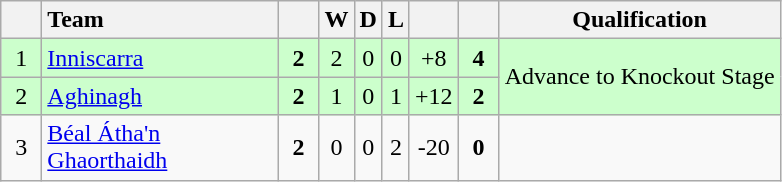<table class="wikitable" style="text-align:center">
<tr>
<th width="20"></th>
<th width="150" style="text-align:left;">Team</th>
<th width="20"></th>
<th>W</th>
<th>D</th>
<th>L</th>
<th width="20"></th>
<th width="20"></th>
<th>Qualification</th>
</tr>
<tr style="background:#ccffcc">
<td>1</td>
<td align="left"> <a href='#'>Inniscarra</a></td>
<td><strong>2</strong></td>
<td>2</td>
<td>0</td>
<td>0</td>
<td>+8</td>
<td><strong>4</strong></td>
<td rowspan="2">Advance to Knockout Stage</td>
</tr>
<tr style="background:#ccffcc">
<td>2</td>
<td align="left"> <a href='#'>Aghinagh</a></td>
<td><strong>2</strong></td>
<td>1</td>
<td>0</td>
<td>1</td>
<td>+12</td>
<td><strong>2</strong></td>
</tr>
<tr>
<td>3</td>
<td align="left"> <a href='#'>Béal Átha'n Ghaorthaidh</a></td>
<td><strong>2</strong></td>
<td>0</td>
<td>0</td>
<td>2</td>
<td>-20</td>
<td><strong>0</strong></td>
<td></td>
</tr>
</table>
